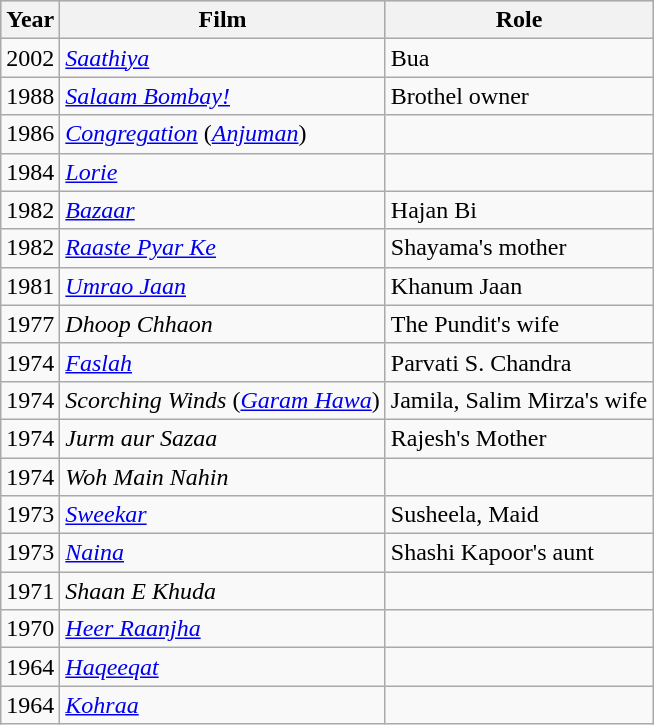<table class="wikitable">
<tr style="background:#ccc; text-align:center;">
<th><strong>Year</strong></th>
<th><strong>Film</strong></th>
<th><strong>Role</strong></th>
</tr>
<tr>
<td>2002</td>
<td><em><a href='#'>Saathiya</a></em></td>
<td>Bua</td>
</tr>
<tr>
<td>1988</td>
<td><em><a href='#'>Salaam Bombay!</a></em></td>
<td>Brothel owner</td>
</tr>
<tr>
<td>1986</td>
<td><em><a href='#'>Congregation</a></em> (<em><a href='#'>Anjuman</a></em>)</td>
<td></td>
</tr>
<tr>
<td>1984</td>
<td><em><a href='#'>Lorie</a></em></td>
<td></td>
</tr>
<tr>
<td>1982</td>
<td><em><a href='#'>Bazaar</a></em></td>
<td>Hajan Bi</td>
</tr>
<tr>
<td>1982</td>
<td><em><a href='#'>Raaste Pyar Ke</a></em></td>
<td>Shayama's mother</td>
</tr>
<tr>
<td>1981</td>
<td><em><a href='#'>Umrao Jaan</a></em></td>
<td>Khanum Jaan</td>
</tr>
<tr>
<td>1977</td>
<td><em>Dhoop Chhaon</em></td>
<td>The Pundit's wife</td>
</tr>
<tr>
<td>1974</td>
<td><em><a href='#'>Faslah</a></em></td>
<td>Parvati S. Chandra</td>
</tr>
<tr>
<td>1974</td>
<td><em>Scorching Winds</em> (<em><a href='#'>Garam Hawa</a></em>)</td>
<td>Jamila, Salim Mirza's wife</td>
</tr>
<tr>
<td>1974</td>
<td><em>Jurm aur Sazaa</em></td>
<td>Rajesh's Mother</td>
</tr>
<tr>
<td>1974</td>
<td><em>Woh Main Nahin</em></td>
<td></td>
</tr>
<tr>
<td>1973</td>
<td><em><a href='#'>Sweekar</a></em></td>
<td>Susheela, Maid</td>
</tr>
<tr>
<td>1973</td>
<td><em><a href='#'>Naina</a></em></td>
<td>Shashi Kapoor's aunt</td>
</tr>
<tr>
<td>1971</td>
<td><em>Shaan E Khuda</em></td>
<td></td>
</tr>
<tr>
<td>1970</td>
<td><em><a href='#'>Heer Raanjha</a></em></td>
<td></td>
</tr>
<tr>
<td>1964</td>
<td><em><a href='#'>Haqeeqat</a></em></td>
<td></td>
</tr>
<tr>
<td>1964</td>
<td><em><a href='#'>Kohraa</a></em></td>
<td></td>
</tr>
</table>
